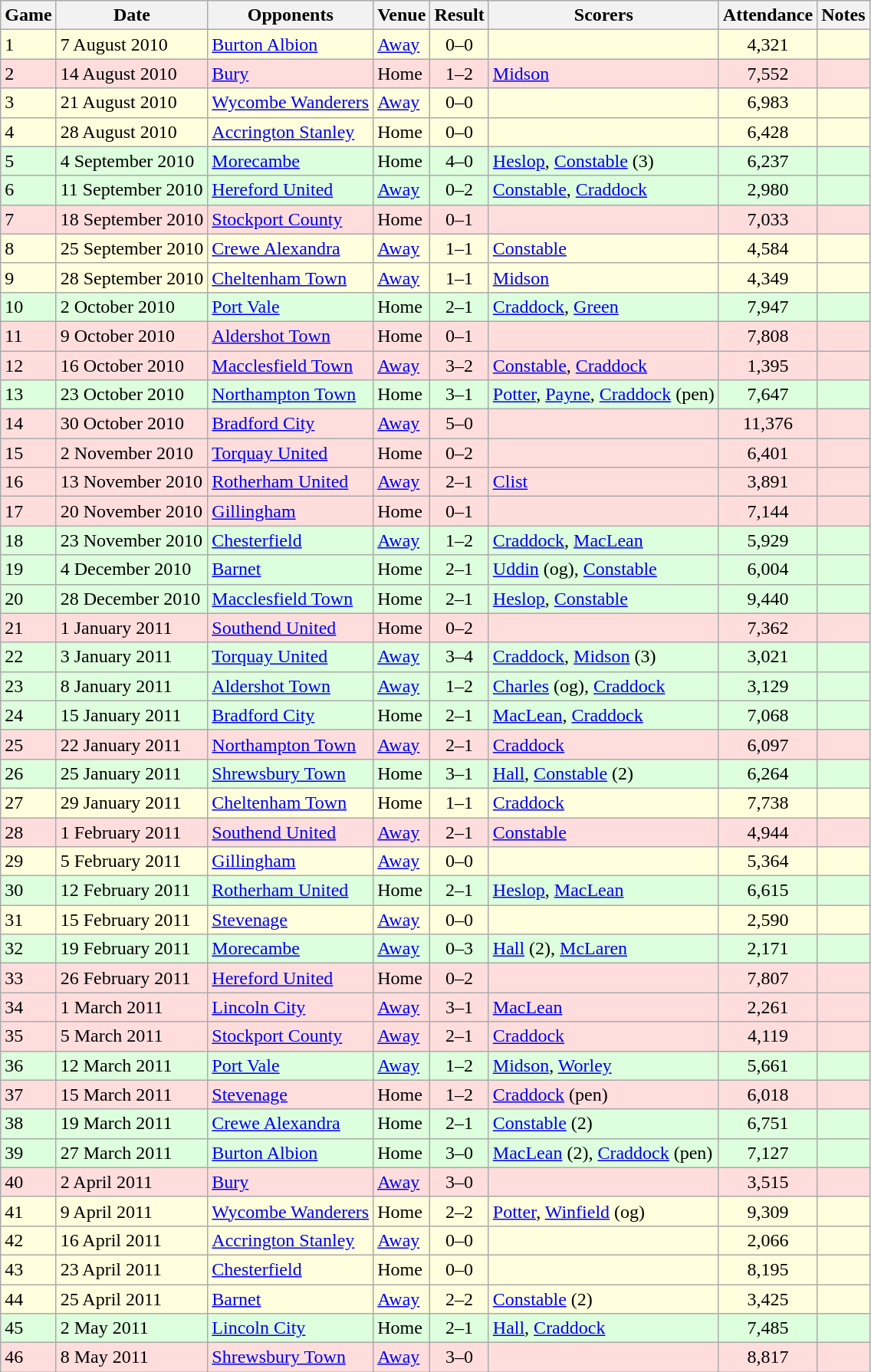<table class=wikitable>
<tr>
<th>Game</th>
<th>Date</th>
<th>Opponents</th>
<th>Venue</th>
<th>Result</th>
<th>Scorers</th>
<th>Attendance</th>
<th>Notes</th>
</tr>
<tr style="background:#ffd;">
<td>1</td>
<td>7 August 2010</td>
<td><a href='#'>Burton Albion</a></td>
<td><a href='#'>Away</a></td>
<td style="text-align:center;">0–0</td>
<td></td>
<td style="text-align:center;">4,321</td>
<td></td>
</tr>
<tr style="background:#fdd;">
<td>2</td>
<td>14 August 2010</td>
<td><a href='#'>Bury</a></td>
<td>Home</td>
<td style="text-align:center;">1–2</td>
<td><a href='#'>Midson</a></td>
<td style="text-align:center;">7,552</td>
<td></td>
</tr>
<tr style="background:#ffd;">
<td>3</td>
<td>21 August 2010</td>
<td><a href='#'>Wycombe Wanderers</a></td>
<td><a href='#'>Away</a></td>
<td style="text-align:center;">0–0</td>
<td></td>
<td style="text-align:center;">6,983</td>
<td></td>
</tr>
<tr style="background:#ffd;">
<td>4</td>
<td>28 August 2010</td>
<td><a href='#'>Accrington Stanley</a></td>
<td>Home</td>
<td style="text-align:center;">0–0</td>
<td></td>
<td style="text-align:center;">6,428</td>
<td></td>
</tr>
<tr style="background:#dfd;">
<td>5</td>
<td>4 September 2010</td>
<td><a href='#'>Morecambe</a></td>
<td>Home</td>
<td style="text-align:center;">4–0</td>
<td><a href='#'>Heslop</a>, <a href='#'>Constable</a> (3)</td>
<td style="text-align:center;">6,237</td>
<td></td>
</tr>
<tr style="background:#dfd;">
<td>6</td>
<td>11 September 2010</td>
<td><a href='#'>Hereford United</a></td>
<td><a href='#'>Away</a></td>
<td style="text-align:center;">0–2</td>
<td><a href='#'>Constable</a>, <a href='#'>Craddock</a></td>
<td style="text-align:center;">2,980</td>
<td></td>
</tr>
<tr style="background:#fdd;">
<td>7</td>
<td>18 September 2010</td>
<td><a href='#'>Stockport County</a></td>
<td>Home</td>
<td style="text-align:center;">0–1</td>
<td></td>
<td style="text-align:center;">7,033</td>
<td></td>
</tr>
<tr style="background:#ffd;">
<td>8</td>
<td>25 September 2010</td>
<td><a href='#'>Crewe Alexandra</a></td>
<td><a href='#'>Away</a></td>
<td style="text-align:center;">1–1</td>
<td><a href='#'>Constable</a></td>
<td style="text-align:center;">4,584</td>
<td></td>
</tr>
<tr style="background:#ffd;">
<td>9</td>
<td>28 September 2010</td>
<td><a href='#'>Cheltenham Town</a></td>
<td><a href='#'>Away</a></td>
<td style="text-align:center;">1–1</td>
<td><a href='#'>Midson</a></td>
<td style="text-align:center;">4,349</td>
<td></td>
</tr>
<tr style="background:#dfd;">
<td>10</td>
<td>2 October 2010</td>
<td><a href='#'>Port Vale</a></td>
<td>Home</td>
<td style="text-align:center;">2–1</td>
<td><a href='#'>Craddock</a>, <a href='#'>Green</a></td>
<td style="text-align:center;">7,947</td>
<td></td>
</tr>
<tr style="background:#fdd;">
<td>11</td>
<td>9 October 2010</td>
<td><a href='#'>Aldershot Town</a></td>
<td>Home</td>
<td style="text-align:center;">0–1</td>
<td></td>
<td style="text-align:center;">7,808</td>
<td></td>
</tr>
<tr style="background:#fdd;">
<td>12</td>
<td>16 October 2010</td>
<td><a href='#'>Macclesfield Town</a></td>
<td><a href='#'>Away</a></td>
<td style="text-align:center;">3–2</td>
<td><a href='#'>Constable</a>, <a href='#'>Craddock</a></td>
<td style="text-align:center;">1,395</td>
<td></td>
</tr>
<tr style="background:#dfd;">
<td>13</td>
<td>23 October 2010</td>
<td><a href='#'>Northampton Town</a></td>
<td>Home</td>
<td style="text-align:center;">3–1</td>
<td><a href='#'>Potter</a>, <a href='#'>Payne</a>, <a href='#'>Craddock</a> (pen)</td>
<td style="text-align:center;">7,647</td>
<td></td>
</tr>
<tr style="background:#fdd;">
<td>14</td>
<td>30 October 2010</td>
<td><a href='#'>Bradford City</a></td>
<td><a href='#'>Away</a></td>
<td style="text-align:center;">5–0</td>
<td></td>
<td style="text-align:center;">11,376</td>
<td></td>
</tr>
<tr style="background:#fdd;">
<td>15</td>
<td>2 November 2010</td>
<td><a href='#'>Torquay United</a></td>
<td>Home</td>
<td style="text-align:center;">0–2</td>
<td></td>
<td style="text-align:center;">6,401</td>
<td></td>
</tr>
<tr style="background:#fdd;">
<td>16</td>
<td>13 November 2010</td>
<td><a href='#'>Rotherham United</a></td>
<td><a href='#'>Away</a></td>
<td style="text-align:center;">2–1</td>
<td><a href='#'>Clist</a></td>
<td style="text-align:center;">3,891</td>
<td></td>
</tr>
<tr style="background:#fdd;">
<td>17</td>
<td>20 November 2010</td>
<td><a href='#'>Gillingham</a></td>
<td>Home</td>
<td style="text-align:center;">0–1</td>
<td></td>
<td style="text-align:center;">7,144</td>
<td></td>
</tr>
<tr style="background:#dfd;">
<td>18</td>
<td>23 November 2010</td>
<td><a href='#'>Chesterfield</a></td>
<td><a href='#'>Away</a></td>
<td style="text-align:center;">1–2</td>
<td><a href='#'>Craddock</a>, <a href='#'>MacLean</a></td>
<td style="text-align:center;">5,929</td>
<td></td>
</tr>
<tr style="background:#dfd;">
<td>19</td>
<td>4 December 2010</td>
<td><a href='#'>Barnet</a></td>
<td>Home</td>
<td style="text-align:center;">2–1</td>
<td><a href='#'>Uddin</a> (og), <a href='#'>Constable</a></td>
<td style="text-align:center;">6,004</td>
<td></td>
</tr>
<tr style="background:#dfd;">
<td>20</td>
<td>28 December 2010</td>
<td><a href='#'>Macclesfield Town</a></td>
<td>Home</td>
<td style="text-align:center;">2–1</td>
<td><a href='#'>Heslop</a>, <a href='#'>Constable</a></td>
<td style="text-align:center;">9,440</td>
<td></td>
</tr>
<tr style="background:#fdd;">
<td>21</td>
<td>1 January 2011</td>
<td><a href='#'>Southend United</a></td>
<td>Home</td>
<td style="text-align:center;">0–2</td>
<td></td>
<td style="text-align:center;">7,362</td>
<td></td>
</tr>
<tr style="background:#dfd;">
<td>22</td>
<td>3 January 2011</td>
<td><a href='#'>Torquay United</a></td>
<td><a href='#'>Away</a></td>
<td style="text-align:center;">3–4</td>
<td><a href='#'>Craddock</a>, <a href='#'>Midson</a> (3)</td>
<td style="text-align:center;">3,021</td>
<td></td>
</tr>
<tr style="background:#dfd;">
<td>23</td>
<td>8 January 2011</td>
<td><a href='#'>Aldershot Town</a></td>
<td><a href='#'>Away</a></td>
<td style="text-align:center;">1–2</td>
<td><a href='#'>Charles</a> (og), <a href='#'>Craddock</a></td>
<td style="text-align:center;">3,129</td>
<td></td>
</tr>
<tr style="background:#dfd;">
<td>24</td>
<td>15 January 2011</td>
<td><a href='#'>Bradford City</a></td>
<td>Home</td>
<td style="text-align:center;">2–1</td>
<td><a href='#'>MacLean</a>, <a href='#'>Craddock</a></td>
<td style="text-align:center;">7,068</td>
<td></td>
</tr>
<tr style="background:#fdd;">
<td>25</td>
<td>22 January 2011</td>
<td><a href='#'>Northampton Town</a></td>
<td><a href='#'>Away</a></td>
<td style="text-align:center;">2–1</td>
<td><a href='#'>Craddock</a></td>
<td style="text-align:center;">6,097</td>
<td></td>
</tr>
<tr style="background:#dfd;">
<td>26</td>
<td>25 January 2011</td>
<td><a href='#'>Shrewsbury Town</a></td>
<td>Home</td>
<td style="text-align:center;">3–1</td>
<td><a href='#'>Hall</a>, <a href='#'>Constable</a> (2)</td>
<td style="text-align:center;">6,264</td>
<td></td>
</tr>
<tr style="background:#ffd;">
<td>27</td>
<td>29 January 2011</td>
<td><a href='#'>Cheltenham Town</a></td>
<td>Home</td>
<td style="text-align:center;">1–1</td>
<td><a href='#'>Craddock</a></td>
<td style="text-align:center;">7,738</td>
<td></td>
</tr>
<tr style="background:#fdd;">
<td>28</td>
<td>1 February 2011</td>
<td><a href='#'>Southend United</a></td>
<td><a href='#'>Away</a></td>
<td style="text-align:center;">2–1</td>
<td><a href='#'>Constable</a></td>
<td style="text-align:center;">4,944</td>
<td></td>
</tr>
<tr style="background:#ffd;">
<td>29</td>
<td>5 February 2011</td>
<td><a href='#'>Gillingham</a></td>
<td><a href='#'>Away</a></td>
<td style="text-align:center;">0–0</td>
<td></td>
<td style="text-align:center;">5,364</td>
<td></td>
</tr>
<tr style="background:#dfd;">
<td>30</td>
<td>12 February 2011</td>
<td><a href='#'>Rotherham United</a></td>
<td>Home</td>
<td style="text-align:center;">2–1</td>
<td><a href='#'>Heslop</a>, <a href='#'>MacLean</a></td>
<td style="text-align:center;">6,615</td>
<td></td>
</tr>
<tr style="background:#ffd;">
<td>31</td>
<td>15 February 2011</td>
<td><a href='#'>Stevenage</a></td>
<td><a href='#'>Away</a></td>
<td style="text-align:center;">0–0</td>
<td></td>
<td style="text-align:center;">2,590</td>
<td></td>
</tr>
<tr style="background:#dfd;">
<td>32</td>
<td>19 February 2011</td>
<td><a href='#'>Morecambe</a></td>
<td><a href='#'>Away</a></td>
<td style="text-align:center;">0–3</td>
<td><a href='#'>Hall</a> (2), <a href='#'>McLaren</a></td>
<td style="text-align:center;">2,171</td>
<td></td>
</tr>
<tr style="background:#fdd;">
<td>33</td>
<td>26 February 2011</td>
<td><a href='#'>Hereford United</a></td>
<td>Home</td>
<td style="text-align:center;">0–2</td>
<td></td>
<td style="text-align:center;">7,807</td>
<td></td>
</tr>
<tr style="background:#fdd;">
<td>34</td>
<td>1 March 2011</td>
<td><a href='#'>Lincoln City</a></td>
<td><a href='#'>Away</a></td>
<td style="text-align:center;">3–1</td>
<td><a href='#'>MacLean</a></td>
<td style="text-align:center;">2,261</td>
<td></td>
</tr>
<tr style="background:#fdd;">
<td>35</td>
<td>5 March 2011</td>
<td><a href='#'>Stockport County</a></td>
<td><a href='#'>Away</a></td>
<td style="text-align:center;">2–1</td>
<td><a href='#'>Craddock</a></td>
<td style="text-align:center;">4,119</td>
<td></td>
</tr>
<tr style="background:#dfd;">
<td>36</td>
<td>12 March 2011</td>
<td><a href='#'>Port Vale</a></td>
<td><a href='#'>Away</a></td>
<td style="text-align:center;">1–2</td>
<td><a href='#'>Midson</a>, <a href='#'>Worley</a></td>
<td style="text-align:center;">5,661</td>
<td></td>
</tr>
<tr style="background:#fdd;">
<td>37</td>
<td>15 March 2011</td>
<td><a href='#'>Stevenage</a></td>
<td>Home</td>
<td style="text-align:center;">1–2</td>
<td><a href='#'>Craddock</a> (pen)</td>
<td style="text-align:center;">6,018</td>
<td></td>
</tr>
<tr style="background:#dfd;">
<td>38</td>
<td>19 March 2011</td>
<td><a href='#'>Crewe Alexandra</a></td>
<td>Home</td>
<td style="text-align:center;">2–1</td>
<td><a href='#'>Constable</a> (2)</td>
<td style="text-align:center;">6,751</td>
<td></td>
</tr>
<tr style="background:#dfd;">
<td>39</td>
<td>27 March 2011</td>
<td><a href='#'>Burton Albion</a></td>
<td>Home</td>
<td style="text-align:center;">3–0</td>
<td><a href='#'>MacLean</a> (2), <a href='#'>Craddock</a> (pen)</td>
<td style="text-align:center;">7,127</td>
<td></td>
</tr>
<tr style="background:#fdd;">
<td>40</td>
<td>2 April 2011</td>
<td><a href='#'>Bury</a></td>
<td><a href='#'>Away</a></td>
<td style="text-align:center;">3–0</td>
<td></td>
<td style="text-align:center;">3,515</td>
<td></td>
</tr>
<tr style="background:#ffd;">
<td>41</td>
<td>9 April 2011</td>
<td><a href='#'>Wycombe Wanderers</a></td>
<td>Home</td>
<td style="text-align:center;">2–2</td>
<td><a href='#'>Potter</a>, <a href='#'>Winfield</a> (og)</td>
<td style="text-align:center;">9,309</td>
<td></td>
</tr>
<tr style="background:#ffd;">
<td>42</td>
<td>16 April 2011</td>
<td><a href='#'>Accrington Stanley</a></td>
<td><a href='#'>Away</a></td>
<td style="text-align:center;">0–0</td>
<td></td>
<td style="text-align:center;">2,066</td>
<td></td>
</tr>
<tr style="background:#ffd;">
<td>43</td>
<td>23 April 2011</td>
<td><a href='#'>Chesterfield</a></td>
<td>Home</td>
<td style="text-align:center;">0–0</td>
<td></td>
<td style="text-align:center;">8,195</td>
<td></td>
</tr>
<tr style="background:#ffd;">
<td>44</td>
<td>25 April 2011</td>
<td><a href='#'>Barnet</a></td>
<td><a href='#'>Away</a></td>
<td style="text-align:center;">2–2</td>
<td><a href='#'>Constable</a> (2)</td>
<td style="text-align:center;">3,425</td>
<td></td>
</tr>
<tr style="background:#dfd;">
<td>45</td>
<td>2 May 2011</td>
<td><a href='#'>Lincoln City</a></td>
<td>Home</td>
<td style="text-align:center;">2–1</td>
<td><a href='#'>Hall</a>, <a href='#'>Craddock</a></td>
<td style="text-align:center;">7,485</td>
<td></td>
</tr>
<tr style="background:#fdd;">
<td>46</td>
<td>8 May 2011</td>
<td><a href='#'>Shrewsbury Town</a></td>
<td><a href='#'>Away</a></td>
<td style="text-align:center;">3–0</td>
<td></td>
<td style="text-align:center;">8,817</td>
<td></td>
</tr>
</table>
